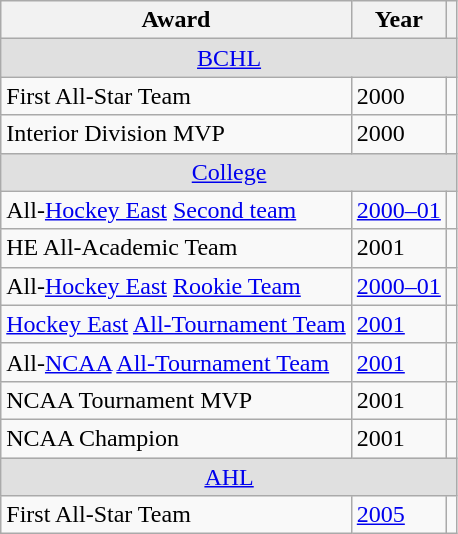<table class="wikitable">
<tr>
<th>Award</th>
<th>Year</th>
<th></th>
</tr>
<tr ALIGN="center" bgcolor="#e0e0e0">
<td colspan="3"><a href='#'>BCHL</a></td>
</tr>
<tr>
<td>First All-Star Team</td>
<td>2000</td>
<td></td>
</tr>
<tr>
<td>Interior Division MVP</td>
<td>2000</td>
<td></td>
</tr>
<tr ALIGN="center" bgcolor="#e0e0e0">
<td colspan="3"><a href='#'>College</a></td>
</tr>
<tr>
<td>All-<a href='#'>Hockey East</a> <a href='#'>Second team</a></td>
<td><a href='#'>2000–01</a></td>
<td></td>
</tr>
<tr>
<td>HE All-Academic Team</td>
<td>2001</td>
<td></td>
</tr>
<tr>
<td>All-<a href='#'>Hockey East</a> <a href='#'>Rookie Team</a></td>
<td><a href='#'>2000–01</a></td>
<td></td>
</tr>
<tr>
<td><a href='#'>Hockey East</a> <a href='#'>All-Tournament Team</a></td>
<td><a href='#'>2001</a></td>
<td></td>
</tr>
<tr>
<td>All-<a href='#'>NCAA</a> <a href='#'>All-Tournament Team</a></td>
<td><a href='#'>2001</a></td>
<td></td>
</tr>
<tr>
<td>NCAA Tournament MVP</td>
<td>2001</td>
<td></td>
</tr>
<tr>
<td>NCAA Champion</td>
<td>2001</td>
<td></td>
</tr>
<tr ALIGN="center" bgcolor="#e0e0e0">
<td colspan="3"><a href='#'>AHL</a></td>
</tr>
<tr>
<td>First All-Star Team</td>
<td><a href='#'>2005</a></td>
<td></td>
</tr>
</table>
